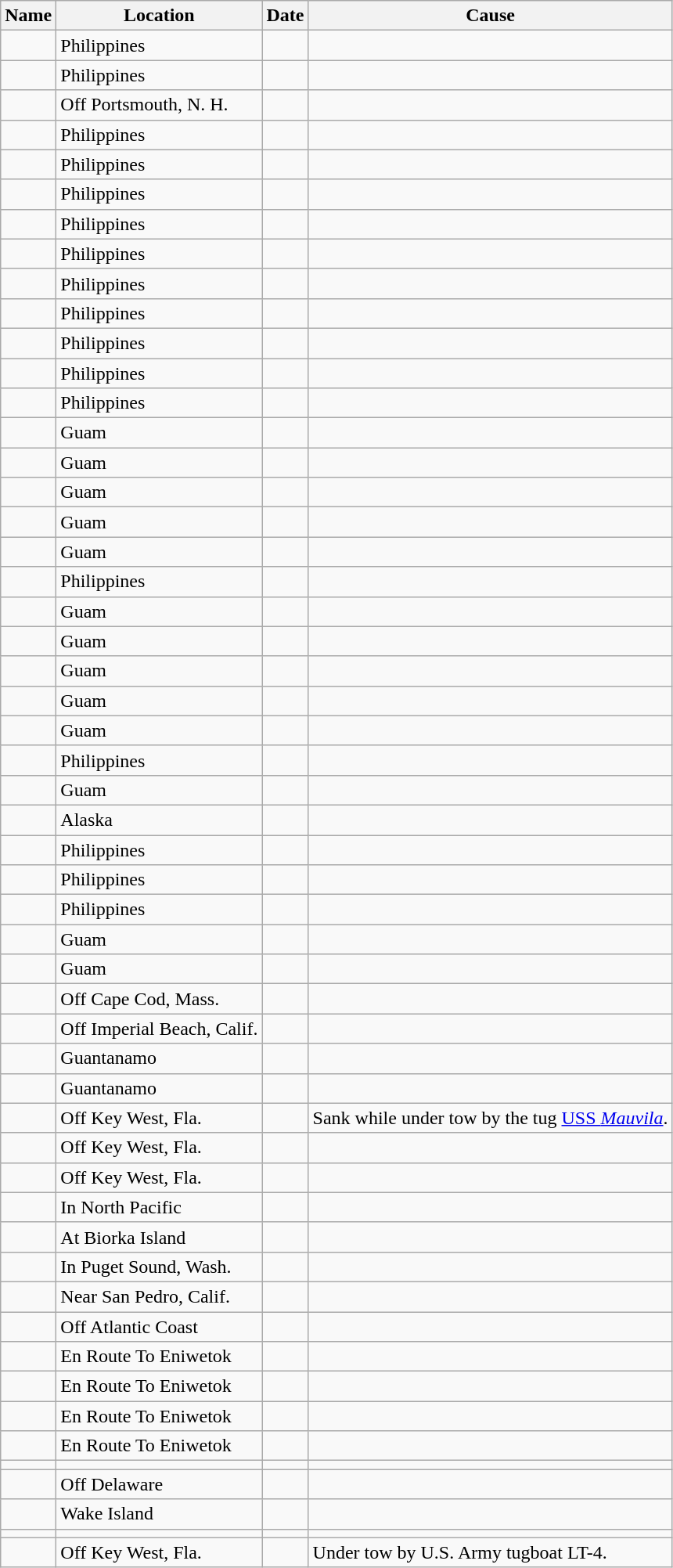<table class="wikitable sortable">
<tr>
<th>Name</th>
<th>Location</th>
<th>Date</th>
<th>Cause</th>
</tr>
<tr>
<td></td>
<td>Philippines</td>
<td></td>
<td></td>
</tr>
<tr>
<td></td>
<td>Philippines</td>
<td></td>
<td></td>
</tr>
<tr>
<td></td>
<td>Off Portsmouth, N. H.</td>
<td></td>
<td></td>
</tr>
<tr>
<td></td>
<td>Philippines</td>
<td></td>
<td></td>
</tr>
<tr>
<td></td>
<td>Philippines</td>
<td></td>
<td></td>
</tr>
<tr>
<td></td>
<td>Philippines</td>
<td></td>
<td></td>
</tr>
<tr>
<td></td>
<td>Philippines</td>
<td></td>
<td></td>
</tr>
<tr>
<td></td>
<td>Philippines</td>
<td></td>
<td></td>
</tr>
<tr>
<td></td>
<td>Philippines</td>
<td></td>
<td></td>
</tr>
<tr>
<td></td>
<td>Philippines</td>
<td></td>
<td></td>
</tr>
<tr>
<td></td>
<td>Philippines</td>
<td></td>
<td></td>
</tr>
<tr>
<td></td>
<td>Philippines</td>
<td></td>
<td></td>
</tr>
<tr>
<td></td>
<td>Philippines</td>
<td></td>
<td></td>
</tr>
<tr>
<td></td>
<td>Guam</td>
<td></td>
<td></td>
</tr>
<tr>
<td></td>
<td>Guam</td>
<td></td>
<td></td>
</tr>
<tr>
<td></td>
<td>Guam</td>
<td></td>
<td></td>
</tr>
<tr>
<td></td>
<td>Guam</td>
<td></td>
<td></td>
</tr>
<tr>
<td></td>
<td>Guam</td>
<td></td>
<td></td>
</tr>
<tr>
<td></td>
<td>Philippines</td>
<td></td>
<td></td>
</tr>
<tr>
<td></td>
<td>Guam</td>
<td></td>
<td></td>
</tr>
<tr>
<td></td>
<td>Guam</td>
<td></td>
<td></td>
</tr>
<tr>
<td></td>
<td>Guam</td>
<td></td>
<td></td>
</tr>
<tr>
<td></td>
<td>Guam</td>
<td></td>
<td></td>
</tr>
<tr>
<td></td>
<td>Guam</td>
<td></td>
<td></td>
</tr>
<tr>
<td></td>
<td>Philippines</td>
<td></td>
<td></td>
</tr>
<tr>
<td></td>
<td>Guam</td>
<td></td>
<td></td>
</tr>
<tr>
<td></td>
<td>Alaska</td>
<td></td>
<td></td>
</tr>
<tr>
<td></td>
<td>Philippines</td>
<td></td>
<td></td>
</tr>
<tr>
<td></td>
<td>Philippines</td>
<td></td>
<td></td>
</tr>
<tr>
<td></td>
<td>Philippines</td>
<td></td>
<td></td>
</tr>
<tr>
<td></td>
<td>Guam</td>
<td></td>
<td></td>
</tr>
<tr>
<td></td>
<td>Guam</td>
<td></td>
<td></td>
</tr>
<tr>
<td></td>
<td>Off Cape Cod, Mass.</td>
<td></td>
<td></td>
</tr>
<tr>
<td></td>
<td>Off Imperial Beach, Calif.</td>
<td></td>
<td></td>
</tr>
<tr>
<td></td>
<td>Guantanamo</td>
<td></td>
<td></td>
</tr>
<tr>
<td></td>
<td>Guantanamo</td>
<td></td>
<td></td>
</tr>
<tr>
<td></td>
<td>Off Key West, Fla.</td>
<td></td>
<td>Sank while under tow by the tug <a href='#'>USS <em>Mauvila</em></a>.</td>
</tr>
<tr>
<td></td>
<td>Off Key West, Fla.</td>
<td></td>
<td></td>
</tr>
<tr>
<td></td>
<td>Off Key West, Fla.</td>
<td></td>
<td></td>
</tr>
<tr>
<td></td>
<td>In North Pacific</td>
<td></td>
<td></td>
</tr>
<tr>
<td></td>
<td>At Biorka Island</td>
<td></td>
<td></td>
</tr>
<tr>
<td></td>
<td>In Puget Sound, Wash.</td>
<td></td>
<td></td>
</tr>
<tr>
<td></td>
<td>Near San Pedro, Calif.</td>
<td></td>
<td></td>
</tr>
<tr>
<td></td>
<td>Off Atlantic Coast</td>
<td></td>
<td></td>
</tr>
<tr>
<td></td>
<td>En Route To Eniwetok</td>
<td></td>
<td></td>
</tr>
<tr>
<td></td>
<td>En Route To Eniwetok</td>
<td></td>
<td></td>
</tr>
<tr>
<td></td>
<td>En Route To Eniwetok</td>
<td></td>
<td></td>
</tr>
<tr>
<td></td>
<td>En Route To Eniwetok</td>
<td></td>
<td></td>
</tr>
<tr>
<td></td>
<td></td>
<td></td>
<td></td>
</tr>
<tr>
<td></td>
<td>Off Delaware</td>
<td></td>
<td></td>
</tr>
<tr>
<td></td>
<td>Wake Island</td>
<td></td>
<td></td>
</tr>
<tr>
<td></td>
<td></td>
<td></td>
<td></td>
</tr>
<tr>
<td></td>
<td>Off Key West, Fla.</td>
<td></td>
<td>Under tow by U.S. Army tugboat LT-4.</td>
</tr>
</table>
